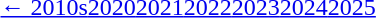<table id=toc class=toc summary=Contents>
<tr>
<th></th>
</tr>
<tr>
<td align=center><a href='#'>← 2010s</a><a href='#'>2020</a><a href='#'>2021</a><a href='#'>2022</a><a href='#'>2023</a><a href='#'>2024</a><a href='#'>2025</a></td>
</tr>
</table>
